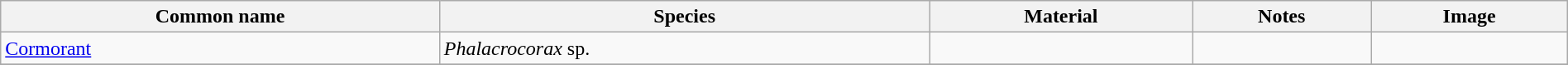<table class="wikitable" align="center" width="100%">
<tr>
<th>Common name</th>
<th>Species</th>
<th>Material</th>
<th>Notes</th>
<th>Image</th>
</tr>
<tr>
<td><a href='#'>Cormorant</a></td>
<td><em>Phalacrocorax</em> sp.</td>
<td></td>
<td></td>
<td></td>
</tr>
<tr>
</tr>
</table>
